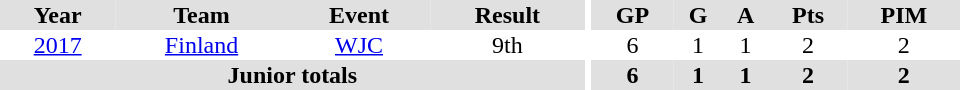<table border="0" cellpadding="1" cellspacing="0" ID="Table3" style="text-align:center; width:40em">
<tr ALIGN="center" bgcolor="#e0e0e0">
<th>Year</th>
<th>Team</th>
<th>Event</th>
<th>Result</th>
<th rowspan="99" bgcolor="#ffffff"></th>
<th>GP</th>
<th>G</th>
<th>A</th>
<th>Pts</th>
<th>PIM</th>
</tr>
<tr>
<td><a href='#'>2017</a></td>
<td><a href='#'>Finland</a></td>
<td><a href='#'>WJC</a></td>
<td>9th</td>
<td>6</td>
<td>1</td>
<td>1</td>
<td>2</td>
<td>2</td>
</tr>
<tr bgcolor="#e0e0e0">
<th colspan="4">Junior totals</th>
<th>6</th>
<th>1</th>
<th>1</th>
<th>2</th>
<th>2</th>
</tr>
</table>
